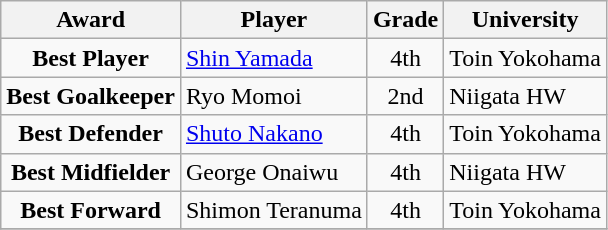<table class="wikitable" style="text-align:center">
<tr>
<th>Award</th>
<th>Player</th>
<th>Grade</th>
<th>University</th>
</tr>
<tr>
<td><strong>Best Player</strong></td>
<td align="left"> <a href='#'>Shin Yamada</a></td>
<td>4th</td>
<td align="left">Toin Yokohama</td>
</tr>
<tr>
<td><strong>Best Goalkeeper</strong></td>
<td align="left"> Ryo Momoi</td>
<td>2nd</td>
<td align="left">Niigata HW</td>
</tr>
<tr>
<td><strong>Best Defender</strong></td>
<td align="left"> <a href='#'>Shuto Nakano</a></td>
<td>4th</td>
<td align="left">Toin Yokohama</td>
</tr>
<tr>
<td><strong>Best Midfielder</strong></td>
<td align="left"> George Onaiwu</td>
<td>4th</td>
<td align="left">Niigata HW</td>
</tr>
<tr>
<td><strong>Best Forward</strong></td>
<td align="left"> Shimon Teranuma</td>
<td>4th</td>
<td align="left">Toin Yokohama</td>
</tr>
<tr>
</tr>
</table>
